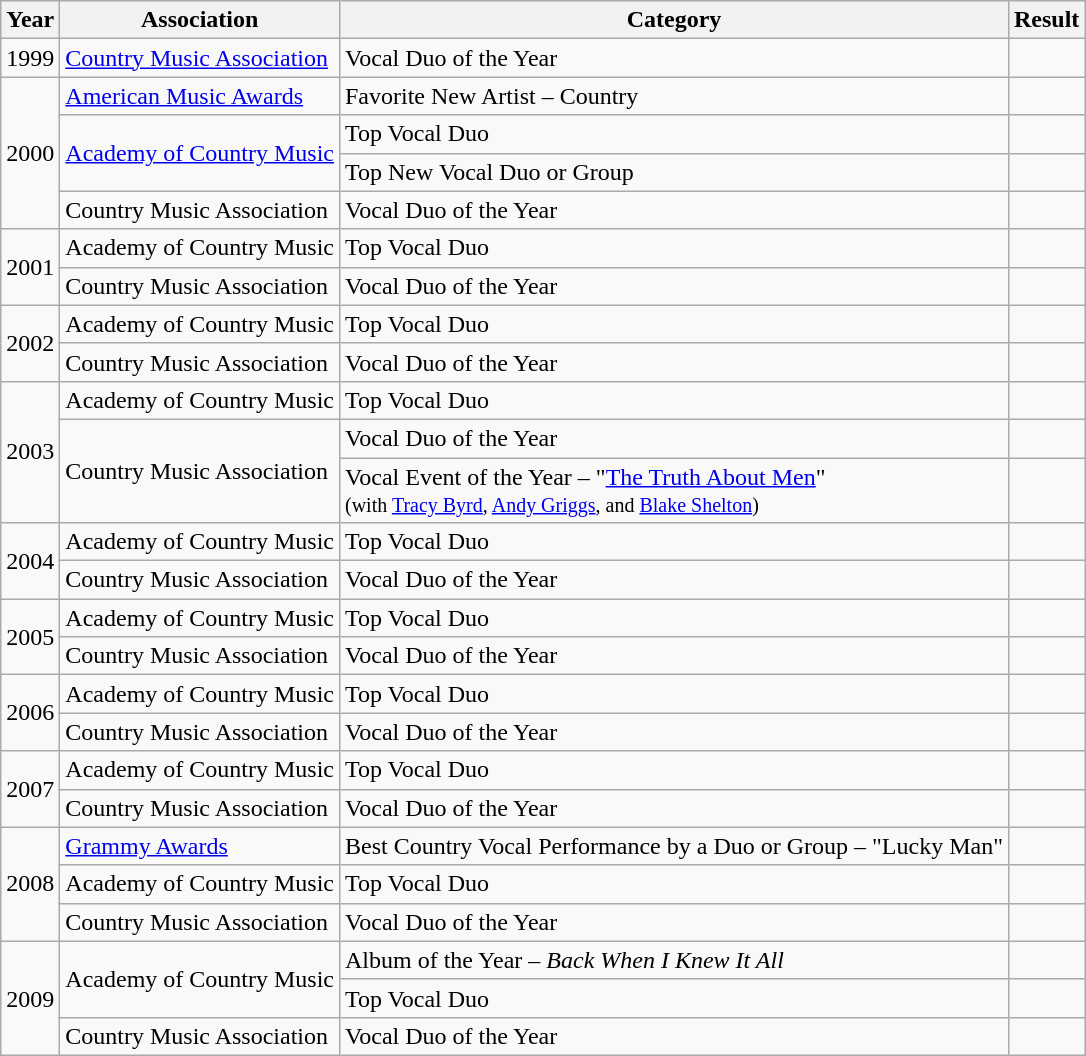<table class="wikitable">
<tr>
<th>Year</th>
<th>Association</th>
<th>Category</th>
<th>Result</th>
</tr>
<tr>
<td>1999</td>
<td><a href='#'>Country Music Association</a></td>
<td>Vocal Duo of the Year</td>
<td></td>
</tr>
<tr>
<td rowspan=4>2000</td>
<td><a href='#'>American Music Awards</a></td>
<td>Favorite New Artist – Country</td>
<td></td>
</tr>
<tr>
<td rowspan=2><a href='#'>Academy of Country Music</a></td>
<td>Top Vocal Duo</td>
<td></td>
</tr>
<tr>
<td>Top New Vocal Duo or Group</td>
<td></td>
</tr>
<tr>
<td>Country Music Association</td>
<td>Vocal Duo of the Year</td>
<td></td>
</tr>
<tr>
<td rowspan=2>2001</td>
<td>Academy of Country Music</td>
<td>Top Vocal Duo</td>
<td></td>
</tr>
<tr>
<td>Country Music Association</td>
<td>Vocal Duo of the Year</td>
<td></td>
</tr>
<tr>
<td rowspan=2>2002</td>
<td>Academy of Country Music</td>
<td>Top Vocal Duo</td>
<td></td>
</tr>
<tr>
<td>Country Music Association</td>
<td>Vocal Duo of the Year</td>
<td></td>
</tr>
<tr>
<td rowspan=3>2003</td>
<td>Academy of Country Music</td>
<td>Top Vocal Duo</td>
<td></td>
</tr>
<tr>
<td rowspan=2>Country Music Association</td>
<td>Vocal Duo of the Year</td>
<td></td>
</tr>
<tr>
<td>Vocal Event of the Year – "<a href='#'>The Truth About Men</a>"<br><small>(with <a href='#'>Tracy Byrd</a>, <a href='#'>Andy Griggs</a>, and <a href='#'>Blake Shelton</a>)</small></td>
<td></td>
</tr>
<tr>
<td rowspan=2>2004</td>
<td>Academy of Country Music</td>
<td>Top Vocal Duo</td>
<td></td>
</tr>
<tr>
<td>Country Music Association</td>
<td>Vocal Duo of the Year</td>
<td></td>
</tr>
<tr>
<td rowspan=2>2005</td>
<td>Academy of Country Music</td>
<td>Top Vocal Duo</td>
<td></td>
</tr>
<tr>
<td>Country Music Association</td>
<td>Vocal Duo of the Year</td>
<td></td>
</tr>
<tr>
<td rowspan=2>2006</td>
<td>Academy of Country Music</td>
<td>Top Vocal Duo</td>
<td></td>
</tr>
<tr>
<td>Country Music Association</td>
<td>Vocal Duo of the Year</td>
<td></td>
</tr>
<tr>
<td rowspan=2>2007</td>
<td>Academy of Country Music</td>
<td>Top Vocal Duo</td>
<td></td>
</tr>
<tr>
<td>Country Music Association</td>
<td>Vocal Duo of the Year</td>
<td></td>
</tr>
<tr>
<td rowspan=3>2008</td>
<td><a href='#'>Grammy Awards</a></td>
<td>Best Country Vocal Performance by a Duo or Group – "Lucky Man"</td>
<td></td>
</tr>
<tr>
<td>Academy of Country Music</td>
<td>Top Vocal Duo</td>
<td></td>
</tr>
<tr>
<td>Country Music Association</td>
<td>Vocal Duo of the Year</td>
<td></td>
</tr>
<tr>
<td rowspan=3>2009</td>
<td rowspan="2">Academy of Country Music</td>
<td>Album of the Year – <em>Back When I Knew It All</em></td>
<td></td>
</tr>
<tr>
<td>Top Vocal Duo</td>
<td></td>
</tr>
<tr>
<td>Country Music Association</td>
<td>Vocal Duo of the Year</td>
<td></td>
</tr>
</table>
